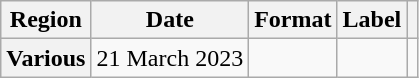<table class="wikitable plainrowheaders">
<tr>
<th scope="col">Region</th>
<th scope="col">Date</th>
<th scope="col">Format</th>
<th scope="col">Label</th>
<th scope="col"></th>
</tr>
<tr>
<th scope="row">Various</th>
<td>21 March 2023</td>
<td></td>
<td></td>
<td align="center"></td>
</tr>
</table>
